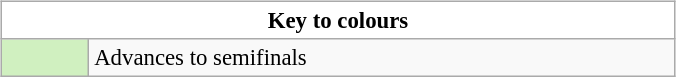<table width="450" class="wikitable" style="float:left; font-size:95%; margin-left:15px;">
<tr>
<td style="text-align:center" bgcolor="#ffffff" colspan="2" cellpadding="0" cellspacing="0"><strong>Key to colours</strong></td>
</tr>
<tr>
<td style="background: #d0f0c0;">    </td>
<td>Advances to semifinals</td>
</tr>
</table>
